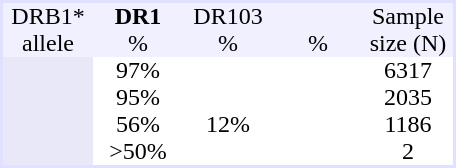<table border="0" cellspacing="0" cellpadding="0" align="left" style="text-align:center; background:#ffffff; margin-right: 2em; border:2px #e0e0ff solid;">
<tr style="background:#f0f0ff">
<td style="width:60px">DRB1*</td>
<td style="width:60px"><strong>DR1</strong></td>
<td style="width:60px">DR103</td>
<td style="width:60px"></td>
<td style="width:60px">Sample</td>
</tr>
<tr style="background:#f0f0ff">
<td>allele</td>
<td>%</td>
<td>%</td>
<td>%</td>
<td>size (N)</td>
</tr>
<tr>
<td style = "background:#e8e8f8"></td>
<td>97%</td>
<td></td>
<td></td>
<td>6317</td>
</tr>
<tr>
<td style = "background:#e8e8f8"></td>
<td>95%</td>
<td></td>
<td></td>
<td>2035</td>
</tr>
<tr>
<td style = "background:#e8e8f8"></td>
<td>56%</td>
<td>12%</td>
<td></td>
<td>1186</td>
</tr>
<tr>
<td style = "background:#e8e8f8"></td>
<td>>50%</td>
<td></td>
<td></td>
<td>2</td>
</tr>
<tr>
</tr>
</table>
